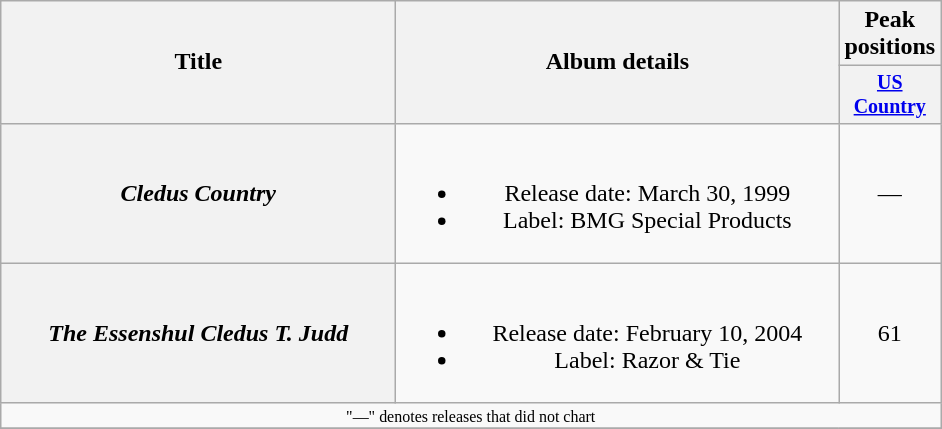<table class="wikitable plainrowheaders" style="text-align:center;">
<tr>
<th rowspan="2" style="width:16em;">Title</th>
<th rowspan="2" style="width:18em;">Album details</th>
<th colspan="1">Peak positions</th>
</tr>
<tr style="font-size:smaller;">
<th width="60"><a href='#'>US Country</a><br></th>
</tr>
<tr>
<th scope="row"><em>Cledus Country</em></th>
<td><br><ul><li>Release date: March 30, 1999</li><li>Label: BMG Special Products</li></ul></td>
<td>—</td>
</tr>
<tr>
<th scope="row"><em>The Essenshul Cledus T. Judd</em></th>
<td><br><ul><li>Release date: February 10, 2004</li><li>Label: Razor & Tie</li></ul></td>
<td>61</td>
</tr>
<tr>
<td colspan="3" style="font-size:8pt">"—" denotes releases that did not chart</td>
</tr>
<tr>
</tr>
</table>
